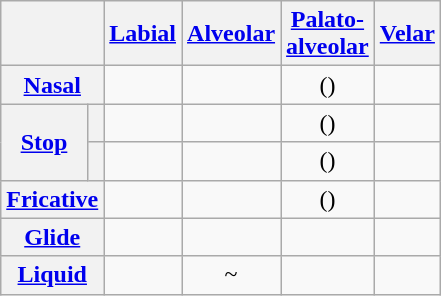<table class="wikitable" style="text-align:center;">
<tr>
<th colspan="2"></th>
<th><a href='#'>Labial</a></th>
<th><a href='#'>Alveolar</a></th>
<th><a href='#'>Palato-<br>alveolar</a></th>
<th><a href='#'>Velar</a></th>
</tr>
<tr>
<th colspan="2"><a href='#'>Nasal</a></th>
<td></td>
<td></td>
<td>()</td>
<td></td>
</tr>
<tr>
<th rowspan="2"><a href='#'>Stop</a></th>
<th></th>
<td></td>
<td></td>
<td>()</td>
<td></td>
</tr>
<tr>
<th></th>
<td></td>
<td></td>
<td>()</td>
<td></td>
</tr>
<tr>
<th colspan="2"><a href='#'>Fricative</a></th>
<td></td>
<td></td>
<td>()</td>
<td></td>
</tr>
<tr>
<th colspan="2"><a href='#'>Glide</a></th>
<td></td>
<td></td>
<td></td>
<td></td>
</tr>
<tr>
<th colspan="2"><a href='#'>Liquid</a></th>
<td></td>
<td> ~ </td>
<td></td>
<td></td>
</tr>
</table>
